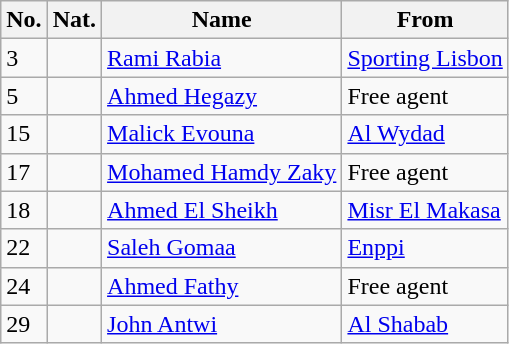<table class="wikitable sortable">
<tr>
<th>No.</th>
<th>Nat.</th>
<th>Name</th>
<th>From</th>
</tr>
<tr>
<td>3</td>
<td></td>
<td><a href='#'>Rami Rabia</a></td>
<td><a href='#'>Sporting Lisbon</a></td>
</tr>
<tr>
<td>5</td>
<td></td>
<td><a href='#'>Ahmed Hegazy</a></td>
<td>Free agent</td>
</tr>
<tr>
<td>15</td>
<td></td>
<td><a href='#'>Malick Evouna</a></td>
<td><a href='#'>Al Wydad</a></td>
</tr>
<tr>
<td>17</td>
<td></td>
<td><a href='#'>Mohamed Hamdy Zaky</a></td>
<td>Free agent</td>
</tr>
<tr>
<td>18</td>
<td></td>
<td><a href='#'>Ahmed El Sheikh</a></td>
<td><a href='#'>Misr El Makasa</a></td>
</tr>
<tr>
<td>22</td>
<td></td>
<td><a href='#'>Saleh Gomaa</a></td>
<td><a href='#'>Enppi</a></td>
</tr>
<tr>
<td>24</td>
<td></td>
<td><a href='#'>Ahmed Fathy</a></td>
<td>Free agent</td>
</tr>
<tr>
<td>29</td>
<td></td>
<td><a href='#'>John Antwi</a></td>
<td><a href='#'>Al Shabab</a></td>
</tr>
</table>
